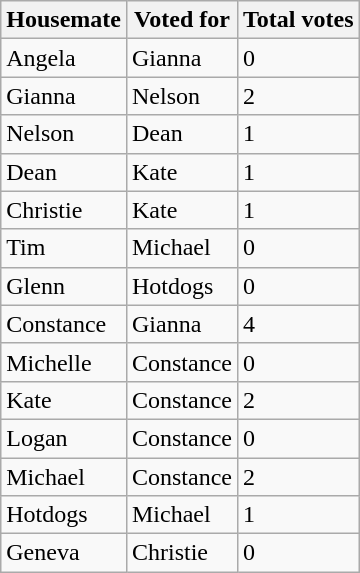<table class="wikitable">
<tr>
<th>Housemate</th>
<th>Voted for</th>
<th>Total votes</th>
</tr>
<tr>
<td>Angela</td>
<td>Gianna</td>
<td>0</td>
</tr>
<tr>
<td>Gianna</td>
<td>Nelson</td>
<td>2</td>
</tr>
<tr>
<td>Nelson</td>
<td>Dean</td>
<td>1</td>
</tr>
<tr>
<td>Dean</td>
<td>Kate</td>
<td>1</td>
</tr>
<tr>
<td>Christie</td>
<td>Kate</td>
<td>1</td>
</tr>
<tr>
<td>Tim</td>
<td>Michael</td>
<td>0</td>
</tr>
<tr>
<td>Glenn</td>
<td>Hotdogs</td>
<td>0</td>
</tr>
<tr>
<td>Constance</td>
<td>Gianna</td>
<td>4</td>
</tr>
<tr>
<td>Michelle</td>
<td>Constance</td>
<td>0</td>
</tr>
<tr>
<td>Kate</td>
<td>Constance</td>
<td>2</td>
</tr>
<tr>
<td>Logan</td>
<td>Constance</td>
<td>0</td>
</tr>
<tr>
<td>Michael</td>
<td>Constance</td>
<td>2</td>
</tr>
<tr>
<td>Hotdogs</td>
<td>Michael</td>
<td>1</td>
</tr>
<tr>
<td>Geneva</td>
<td>Christie</td>
<td>0</td>
</tr>
</table>
